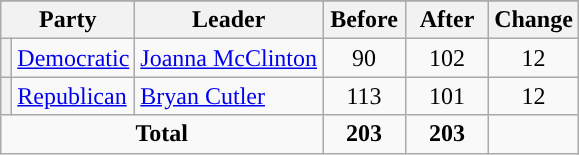<table class="wikitable" style="text-align:center;">
<tr>
</tr>
<tr>
<th colspan=2>Party</th>
<th>Leader</th>
<th style="width:3em">Before</th>
<th style="width:3em">After</th>
<th style="width:3em">Change</th>
</tr>
<tr>
<th style="background-color:"></th>
<td style="text-align:left;"><a href='#'>Democratic</a></td>
<td style="text-align:left;"><a href='#'>Joanna McClinton</a></td>
<td>90</td>
<td>102</td>
<td> 12</td>
</tr>
<tr>
<th style="background-color:"></th>
<td style="text-align:left;"><a href='#'>Republican</a></td>
<td style="text-align:left;"><a href='#'>Bryan Cutler</a></td>
<td>113</td>
<td>101</td>
<td> 12</td>
</tr>
<tr>
<td colspan=3><strong>Total</strong></td>
<td><strong>203</strong></td>
<td><strong>203</strong></td>
<td></td>
</tr>
</table>
